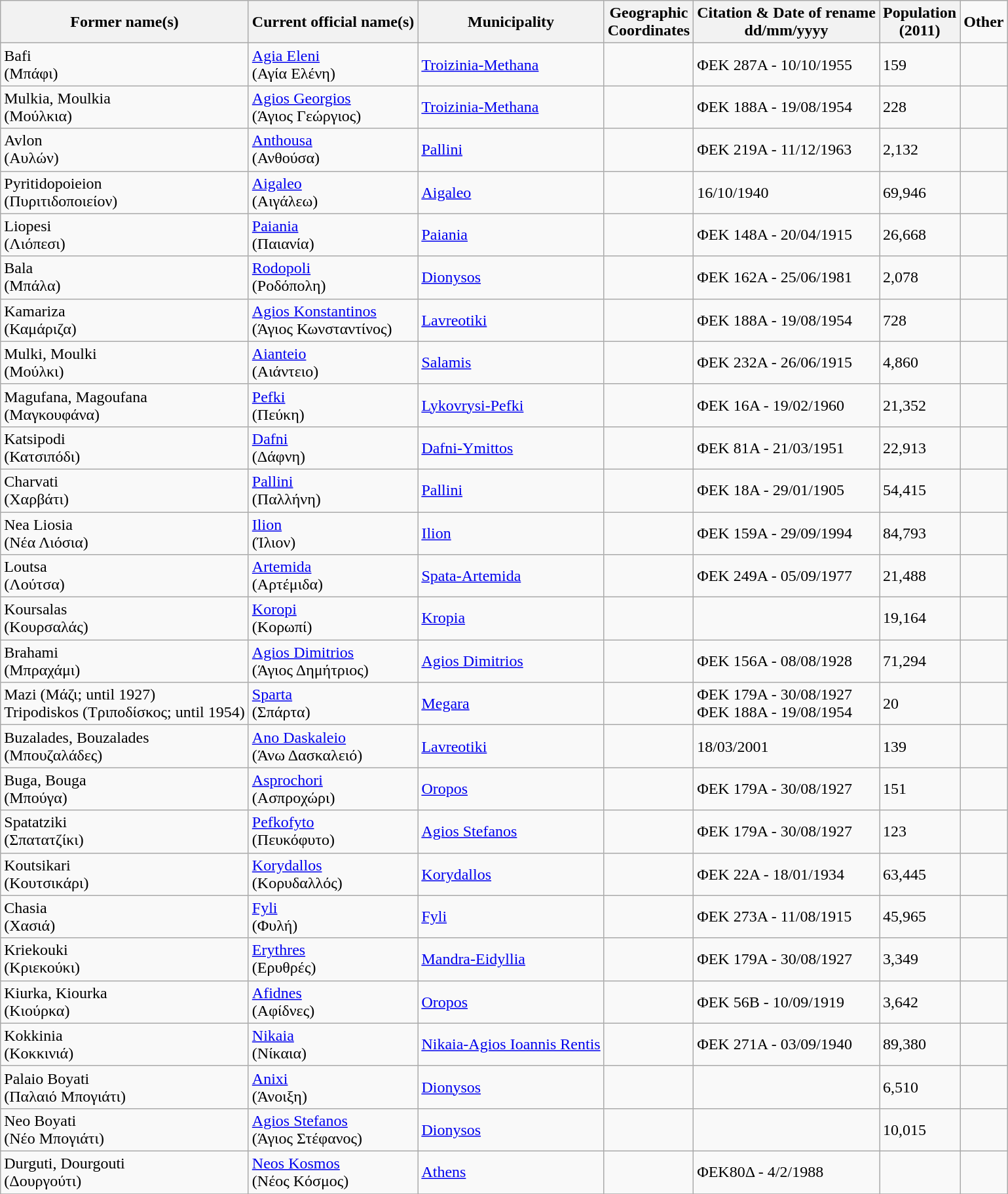<table class="wikitable">
<tr>
<th><strong> Former name(s)</strong></th>
<th><strong> Current official name(s)</strong></th>
<th><strong>Municipality</strong></th>
<th><strong> Geographic</strong><br><strong>Coordinates</strong></th>
<th><strong> Citation & Date of rename<br>dd/mm/yyyy</strong></th>
<th><strong> Population</strong><br><strong>(2011)</strong></th>
<td><strong> Other</strong></td>
</tr>
<tr>
<td>Bafi <br> (Μπάφι)</td>
<td><a href='#'>Agia Eleni</a> <br> (Αγία Ελένη)</td>
<td><a href='#'>Troizinia-Methana</a></td>
<td></td>
<td>ΦΕΚ 287Α - 10/10/1955</td>
<td>159</td>
<td></td>
</tr>
<tr>
<td>Mulkia, Moulkia <br> (Μούλκια)</td>
<td><a href='#'>Agios Georgios</a> <br> (Άγιος Γεώργιος)</td>
<td><a href='#'>Troizinia-Methana</a></td>
<td></td>
<td>ΦΕΚ 188Α - 19/08/1954</td>
<td>228</td>
<td></td>
</tr>
<tr>
<td>Avlon <br> (Αυλών)</td>
<td><a href='#'>Anthousa</a> <br> (Ανθούσα)</td>
<td><a href='#'>Pallini</a></td>
<td></td>
<td>ΦΕΚ 219Α - 11/12/1963</td>
<td>2,132</td>
<td></td>
</tr>
<tr>
<td>Pyritidopoieion <br> (Πυριτιδοποιείον)</td>
<td><a href='#'>Aigaleo</a> <br> (Αιγάλεω)</td>
<td><a href='#'>Aigaleo</a></td>
<td></td>
<td>16/10/1940</td>
<td>69,946</td>
<td></td>
</tr>
<tr>
<td>Liopesi <br> (Λιόπεσι)</td>
<td><a href='#'>Paiania</a> <br> (Παιανία)</td>
<td><a href='#'>Paiania</a></td>
<td></td>
<td>ΦΕΚ 148Α - 20/04/1915</td>
<td>26,668</td>
<td></td>
</tr>
<tr>
<td>Bala <br> (Μπάλα)</td>
<td><a href='#'>Rodopoli</a> <br> (Ροδόπολη)</td>
<td><a href='#'>Dionysos</a></td>
<td></td>
<td>ΦΕΚ 162Α - 25/06/1981</td>
<td>2,078</td>
<td></td>
</tr>
<tr>
<td>Kamariza <br> (Καμάριζα)</td>
<td><a href='#'>Agios Konstantinos</a> <br> (Άγιος Κωνσταντίνος)</td>
<td><a href='#'>Lavreotiki</a></td>
<td></td>
<td>ΦΕΚ 188Α - 19/08/1954</td>
<td>728</td>
<td></td>
</tr>
<tr>
<td>Mulki, Moulki <br> (Μούλκι)</td>
<td><a href='#'>Aianteio</a> <br> (Αιάντειο)</td>
<td><a href='#'>Salamis</a></td>
<td></td>
<td>ΦΕΚ 232Α - 26/06/1915</td>
<td>4,860</td>
<td></td>
</tr>
<tr>
<td>Magufana, Magoufana <br> (Μαγκουφάνα)</td>
<td><a href='#'>Pefki</a> <br> (Πεύκη)</td>
<td><a href='#'>Lykovrysi-Pefki</a></td>
<td></td>
<td>ΦΕΚ 16Α - 19/02/1960</td>
<td>21,352</td>
<td></td>
</tr>
<tr>
<td>Katsipodi <br> (Κατσιπόδι)</td>
<td><a href='#'>Dafni</a> <br> (Δάφνη)</td>
<td><a href='#'>Dafni-Ymittos</a></td>
<td></td>
<td>ΦΕΚ 81Α - 21/03/1951</td>
<td>22,913</td>
<td></td>
</tr>
<tr>
<td>Charvati <br> (Χαρβάτι)</td>
<td><a href='#'>Pallini</a> <br> (Παλλήνη)</td>
<td><a href='#'>Pallini</a></td>
<td></td>
<td>ΦΕΚ 18Α - 29/01/1905</td>
<td>54,415</td>
<td></td>
</tr>
<tr>
<td>Nea Liosia <br> (Νέα Λιόσια)</td>
<td><a href='#'>Ilion</a> <br> (Ίλιον)</td>
<td><a href='#'>Ilion</a></td>
<td></td>
<td>ΦΕΚ 159Α - 29/09/1994</td>
<td>84,793</td>
<td></td>
</tr>
<tr>
<td>Loutsa <br> (Λούτσα)</td>
<td><a href='#'>Artemida</a> <br> (Αρτέμιδα)</td>
<td><a href='#'>Spata-Artemida</a></td>
<td></td>
<td>ΦΕΚ 249Α - 05/09/1977</td>
<td>21,488</td>
<td></td>
</tr>
<tr>
<td>Koursalas <br> (Κουρσαλάς)</td>
<td><a href='#'>Koropi</a> <br> (Κορωπί)</td>
<td><a href='#'>Kropia</a></td>
<td></td>
<td></td>
<td>19,164</td>
<td></td>
</tr>
<tr>
<td>Brahami <br> (Μπραχάμι)</td>
<td><a href='#'>Agios Dimitrios</a> <br> (Άγιος Δημήτριος)</td>
<td><a href='#'>Agios Dimitrios</a></td>
<td></td>
<td>ΦΕΚ 156Α - 08/08/1928</td>
<td>71,294</td>
<td></td>
</tr>
<tr>
<td>Mazi (Μάζι; until 1927) <br> Tripodiskos (Τριποδίσκος; until 1954)</td>
<td><a href='#'>Sparta</a> <br> (Σπάρτα)</td>
<td><a href='#'>Megara</a></td>
<td></td>
<td>ΦΕΚ 179Α - 30/08/1927 <br> ΦΕΚ 188Α - 19/08/1954</td>
<td>20</td>
<td></td>
</tr>
<tr>
<td>Buzalades, Bouzalades <br> (Μπουζαλάδες)</td>
<td><a href='#'>Ano Daskaleio</a> <br> (Άνω Δασκαλειό)</td>
<td><a href='#'>Lavreotiki</a></td>
<td></td>
<td>18/03/2001</td>
<td>139</td>
<td></td>
</tr>
<tr>
<td>Buga, Bouga <br> (Μπούγα)</td>
<td><a href='#'>Asprochori</a> <br> (Ασπροχώρι)</td>
<td><a href='#'>Oropos</a></td>
<td></td>
<td>ΦΕΚ 179Α - 30/08/1927</td>
<td>151</td>
<td></td>
</tr>
<tr>
<td>Spatatziki <br> (Σπατατζίκι)</td>
<td><a href='#'>Pefkofyto</a> <br> (Πευκόφυτο)</td>
<td><a href='#'>Agios Stefanos</a></td>
<td></td>
<td>ΦΕΚ 179Α - 30/08/1927</td>
<td>123</td>
<td></td>
</tr>
<tr>
<td>Koutsikari <br> (Κουτσικάρι)</td>
<td><a href='#'>Korydallos</a> <br> (Κορυδαλλός)</td>
<td><a href='#'>Korydallos</a></td>
<td></td>
<td>ΦΕΚ 22Α - 18/01/1934</td>
<td>63,445</td>
<td></td>
</tr>
<tr>
<td>Chasia <br> (Χασιά)</td>
<td><a href='#'>Fyli</a> <br> (Φυλή)</td>
<td><a href='#'>Fyli</a></td>
<td></td>
<td>ΦΕΚ 273Α - 11/08/1915</td>
<td>45,965</td>
<td></td>
</tr>
<tr>
<td>Kriekouki <br> (Κριεκούκι)</td>
<td><a href='#'>Erythres</a> <br> (Ερυθρές)</td>
<td><a href='#'>Mandra-Eidyllia</a></td>
<td></td>
<td>ΦΕΚ 179Α - 30/08/1927</td>
<td>3,349</td>
<td></td>
</tr>
<tr>
<td>Kiurka, Kiourka <br> (Κιούρκα)</td>
<td><a href='#'>Afidnes</a> <br> (Αφίδνες)</td>
<td><a href='#'>Oropos</a></td>
<td></td>
<td>ΦΕΚ 56Β - 10/09/1919</td>
<td>3,642</td>
<td></td>
</tr>
<tr>
<td>Kokkinia <br> (Κοκκινιά)</td>
<td><a href='#'>Nikaia</a> <br> (Νίκαια)</td>
<td><a href='#'>Nikaia-Agios Ioannis Rentis</a></td>
<td></td>
<td>ΦΕΚ 271Α - 03/09/1940</td>
<td>89,380</td>
<td></td>
</tr>
<tr>
<td>Palaio Boyati <br> (Παλαιό Μπογιάτι)</td>
<td><a href='#'>Anixi</a> <br> (Άνοιξη)</td>
<td><a href='#'>Dionysos</a></td>
<td></td>
<td></td>
<td>6,510</td>
<td></td>
</tr>
<tr>
<td>Neo Boyati <br> (Νέο Μπογιάτι)</td>
<td><a href='#'>Agios Stefanos</a> <br> (Άγιος Στέφανος)</td>
<td><a href='#'>Dionysos</a></td>
<td></td>
<td></td>
<td>10,015</td>
<td></td>
</tr>
<tr>
<td>Durguti, Dourgouti <br> (Δουργούτι)</td>
<td><a href='#'>Neos Kosmos</a> <br> (Νέος Κόσμος)</td>
<td><a href='#'>Athens</a></td>
<td></td>
<td>ΦΕΚ80Δ - 4/2/1988</td>
<td></td>
<td></td>
</tr>
<tr>
</tr>
</table>
